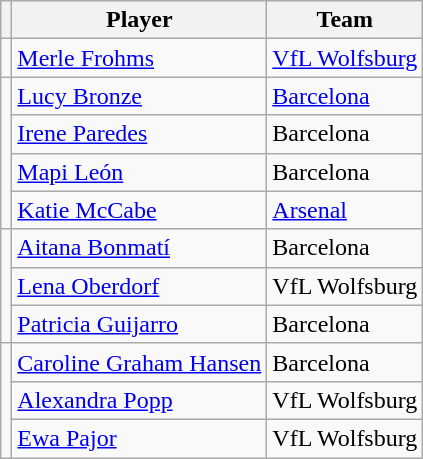<table class="wikitable" style="text-align:center">
<tr>
<th></th>
<th>Player</th>
<th>Team</th>
</tr>
<tr>
<td></td>
<td align=left> <a href='#'>Merle Frohms</a></td>
<td align=left> <a href='#'>VfL Wolfsburg</a></td>
</tr>
<tr>
<td rowspan=4></td>
<td align=left> <a href='#'>Lucy Bronze</a></td>
<td align=left> <a href='#'>Barcelona</a></td>
</tr>
<tr>
<td align=left> <a href='#'>Irene Paredes</a></td>
<td align=left> Barcelona</td>
</tr>
<tr>
<td align=left> <a href='#'>Mapi León</a></td>
<td align=left> Barcelona</td>
</tr>
<tr>
<td align=left> <a href='#'>Katie McCabe</a></td>
<td align=left> <a href='#'>Arsenal</a></td>
</tr>
<tr>
<td rowspan=3></td>
<td align=left> <a href='#'>Aitana Bonmatí</a></td>
<td align=left> Barcelona</td>
</tr>
<tr>
<td align=left> <a href='#'>Lena Oberdorf</a></td>
<td align=left> VfL Wolfsburg</td>
</tr>
<tr>
<td align=left> <a href='#'>Patricia Guijarro</a></td>
<td align=left> Barcelona</td>
</tr>
<tr>
<td rowspan=3></td>
<td align=left> <a href='#'>Caroline Graham Hansen</a></td>
<td align=left> Barcelona</td>
</tr>
<tr>
<td align=left> <a href='#'>Alexandra Popp</a></td>
<td align=left> VfL Wolfsburg</td>
</tr>
<tr>
<td align=left> <a href='#'>Ewa Pajor</a></td>
<td align=left> VfL Wolfsburg</td>
</tr>
</table>
